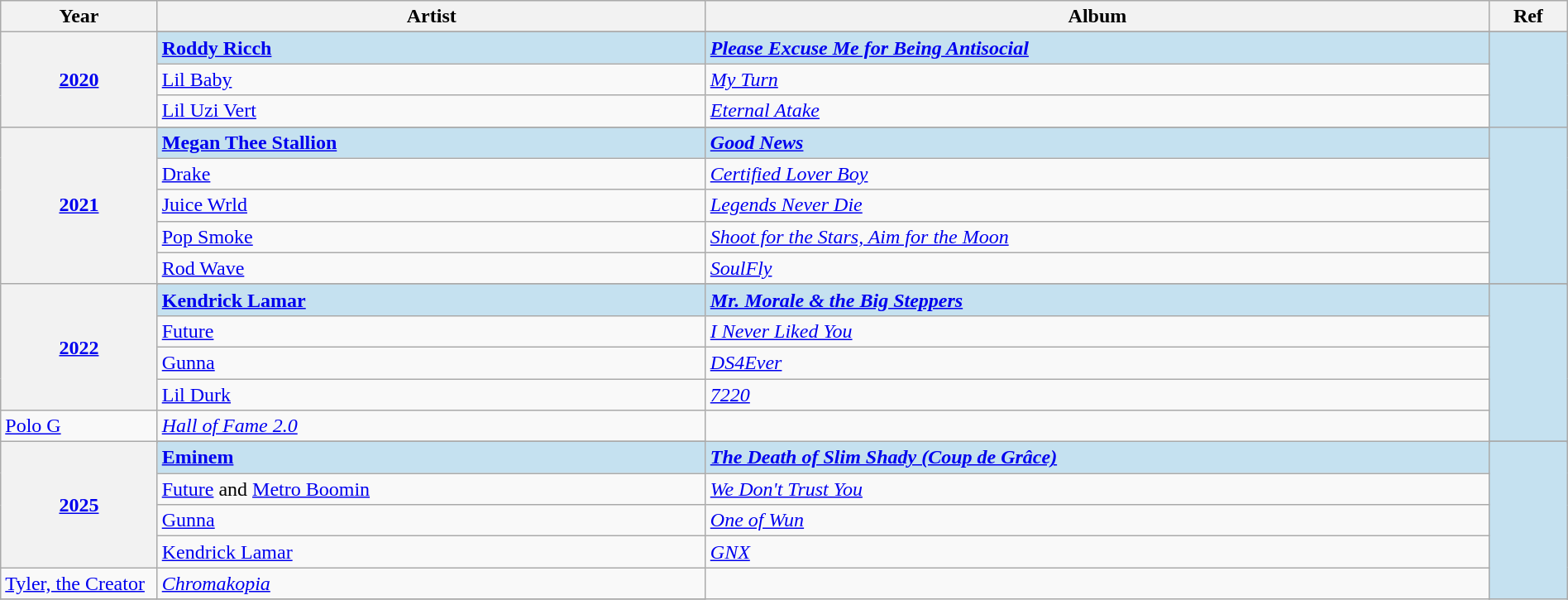<table class="wikitable" width="100%">
<tr>
<th width="10%">Year</th>
<th width="35%">Artist</th>
<th width="50%">Album</th>
<th width="5%">Ref</th>
</tr>
<tr>
<th rowspan="4" align="center"><a href='#'>2020<br></a></th>
</tr>
<tr style="background:#c5e1f0">
<td><strong><a href='#'>Roddy Ricch</a></strong></td>
<td><strong><em><a href='#'>Please Excuse Me for Being Antisocial</a></em></strong></td>
<td rowspan="4" align="center"></td>
</tr>
<tr>
<td><a href='#'>Lil Baby</a></td>
<td><em><a href='#'>My Turn</a></em></td>
</tr>
<tr>
<td><a href='#'>Lil Uzi Vert</a></td>
<td><em><a href='#'>Eternal Atake</a></em></td>
</tr>
<tr>
<th rowspan="6" align="center"><a href='#'>2021<br></a></th>
</tr>
<tr style="background:#c5e1f0">
<td><strong><a href='#'>Megan Thee Stallion</a></strong></td>
<td><strong><em><a href='#'>Good News</a></em></strong></td>
<td rowspan="6" align="center"></td>
</tr>
<tr>
<td><a href='#'>Drake</a></td>
<td><em><a href='#'>Certified Lover Boy</a></em></td>
</tr>
<tr>
<td><a href='#'>Juice Wrld</a></td>
<td><em><a href='#'>Legends Never Die</a></em></td>
</tr>
<tr>
<td><a href='#'>Pop Smoke</a></td>
<td><em><a href='#'>Shoot for the Stars, Aim for the Moon</a></em></td>
</tr>
<tr>
<td><a href='#'>Rod Wave</a></td>
<td><em><a href='#'>SoulFly</a></em></td>
</tr>
<tr>
<th rowspan="6" align="center"><a href='#'>2022<br></a></th>
</tr>
<tr>
</tr>
<tr style="background:#c5e1f0">
<td><strong><a href='#'>Kendrick Lamar</a></strong></td>
<td><strong><em><a href='#'>Mr. Morale & the Big Steppers</a></em></strong></td>
<td rowspan="6" align="center"></td>
</tr>
<tr>
<td><a href='#'>Future</a></td>
<td><em><a href='#'>I Never Liked You</a></em></td>
</tr>
<tr>
<td><a href='#'>Gunna</a></td>
<td><em><a href='#'>DS4Ever</a></em></td>
</tr>
<tr>
<td><a href='#'>Lil Durk</a></td>
<td><em><a href='#'>7220</a></em></td>
</tr>
<tr>
<td><a href='#'>Polo G</a></td>
<td><em><a href='#'>Hall of Fame 2.0</a></em></td>
</tr>
<tr>
<th rowspan="6" align="center"><a href='#'>2025<br></a></th>
</tr>
<tr>
</tr>
<tr style="background:#c5e1f0">
<td><strong><a href='#'>Eminem</a></strong></td>
<td><strong><em><a href='#'>The Death of Slim Shady (Coup de Grâce)</a></em></strong></td>
<td rowspan="6" align="center"></td>
</tr>
<tr>
<td><a href='#'>Future</a> and <a href='#'>Metro Boomin</a></td>
<td><em><a href='#'>We Don't Trust You</a></em></td>
</tr>
<tr>
<td><a href='#'>Gunna</a></td>
<td><em><a href='#'>One of Wun</a></em></td>
</tr>
<tr>
<td><a href='#'>Kendrick Lamar</a></td>
<td><em><a href='#'>GNX</a></em></td>
</tr>
<tr>
<td><a href='#'>Tyler, the Creator</a></td>
<td><em><a href='#'>Chromakopia</a></em></td>
</tr>
<tr>
</tr>
</table>
